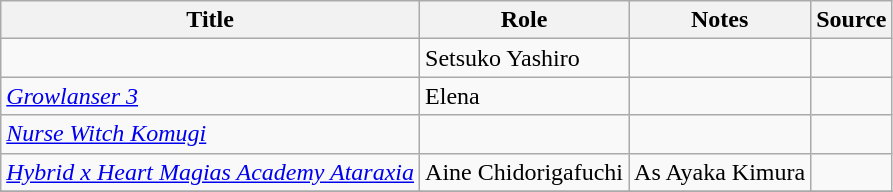<table class="wikitable sortable plainrowheaders">
<tr>
<th>Title</th>
<th>Role</th>
<th class="unsortable">Notes</th>
<th class="unsortable">Source</th>
</tr>
<tr>
<td></td>
<td>Setsuko Yashiro</td>
<td></td>
<td></td>
</tr>
<tr>
<td><em><a href='#'>Growlanser 3</a></em></td>
<td>Elena</td>
<td></td>
<td></td>
</tr>
<tr>
<td><em><a href='#'>Nurse Witch Komugi</a></em></td>
<td></td>
<td></td>
<td></td>
</tr>
<tr>
<td><em><a href='#'>Hybrid x Heart Magias Academy Ataraxia</a></em></td>
<td>Aine Chidorigafuchi</td>
<td>As Ayaka Kimura</td>
<td></td>
</tr>
<tr>
</tr>
</table>
